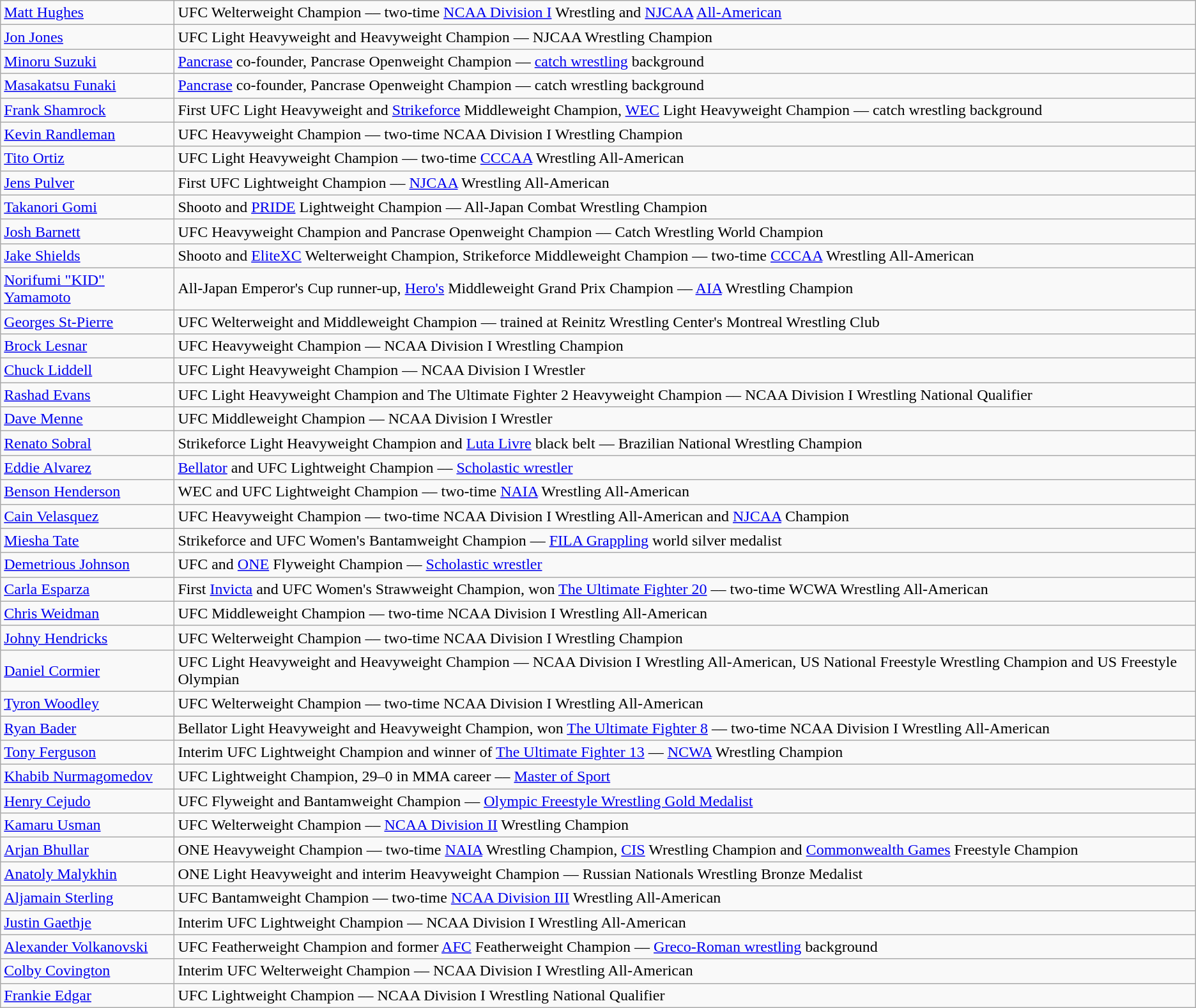<table class="wikitable">
<tr>
<td><a href='#'>Matt Hughes</a></td>
<td>UFC Welterweight Champion –– two-time <a href='#'>NCAA Division I</a> Wrestling and <a href='#'>NJCAA</a> <a href='#'>All-American</a></td>
</tr>
<tr>
<td><a href='#'>Jon Jones</a></td>
<td>UFC Light Heavyweight and Heavyweight Champion –– NJCAA Wrestling Champion</td>
</tr>
<tr>
<td><a href='#'>Minoru Suzuki</a></td>
<td><a href='#'>Pancrase</a> co-founder, Pancrase Openweight Champion –– <a href='#'>catch wrestling</a> background</td>
</tr>
<tr>
<td><a href='#'>Masakatsu Funaki</a></td>
<td><a href='#'>Pancrase</a> co-founder, Pancrase Openweight Champion –– catch wrestling background</td>
</tr>
<tr>
<td><a href='#'>Frank Shamrock</a></td>
<td>First UFC Light Heavyweight and <a href='#'>Strikeforce</a> Middleweight Champion, <a href='#'>WEC</a> Light Heavyweight Champion –– catch wrestling background</td>
</tr>
<tr>
<td><a href='#'>Kevin Randleman</a></td>
<td>UFC Heavyweight Champion –– two-time NCAA Division I Wrestling Champion</td>
</tr>
<tr>
<td><a href='#'>Tito Ortiz</a></td>
<td>UFC Light Heavyweight Champion –– two-time <a href='#'>CCCAA</a> Wrestling All-American</td>
</tr>
<tr>
<td><a href='#'>Jens Pulver</a></td>
<td>First UFC Lightweight Champion –– <a href='#'>NJCAA</a> Wrestling All-American</td>
</tr>
<tr>
<td><a href='#'>Takanori Gomi</a></td>
<td>Shooto and <a href='#'>PRIDE</a> Lightweight Champion –– All-Japan Combat Wrestling Champion</td>
</tr>
<tr>
<td><a href='#'>Josh Barnett</a></td>
<td>UFC Heavyweight Champion and Pancrase Openweight Champion –– Catch Wrestling World Champion</td>
</tr>
<tr>
<td><a href='#'>Jake Shields</a></td>
<td>Shooto and <a href='#'>EliteXC</a> Welterweight Champion, Strikeforce Middleweight Champion –– two-time <a href='#'>CCCAA</a> Wrestling All-American</td>
</tr>
<tr>
<td><a href='#'>Norifumi "KID" Yamamoto</a></td>
<td>All-Japan Emperor's Cup runner-up, <a href='#'>Hero's</a> Middleweight Grand Prix Champion –– <a href='#'>AIA</a> Wrestling Champion</td>
</tr>
<tr>
<td><a href='#'>Georges St-Pierre</a></td>
<td>UFC Welterweight and Middleweight Champion –– trained at Reinitz Wrestling Center's Montreal Wrestling Club</td>
</tr>
<tr>
<td><a href='#'>Brock Lesnar</a></td>
<td>UFC Heavyweight Champion –– NCAA Division I Wrestling Champion</td>
</tr>
<tr>
<td><a href='#'>Chuck Liddell</a></td>
<td>UFC Light Heavyweight Champion –– NCAA Division I Wrestler</td>
</tr>
<tr>
<td><a href='#'>Rashad Evans</a></td>
<td>UFC Light Heavyweight Champion and The Ultimate Fighter 2 Heavyweight Champion –– NCAA Division I Wrestling National Qualifier</td>
</tr>
<tr>
<td><a href='#'>Dave Menne</a></td>
<td>UFC Middleweight Champion –– NCAA Division I Wrestler</td>
</tr>
<tr>
<td><a href='#'>Renato Sobral</a></td>
<td>Strikeforce Light Heavyweight Champion and <a href='#'>Luta Livre</a> black belt –– Brazilian National Wrestling Champion</td>
</tr>
<tr>
<td><a href='#'>Eddie Alvarez</a></td>
<td><a href='#'>Bellator</a> and UFC Lightweight Champion –– <a href='#'>Scholastic wrestler</a></td>
</tr>
<tr>
<td><a href='#'>Benson Henderson</a></td>
<td>WEC and UFC Lightweight Champion –– two-time <a href='#'>NAIA</a> Wrestling All-American</td>
</tr>
<tr>
<td><a href='#'>Cain Velasquez</a></td>
<td>UFC Heavyweight Champion –– two-time NCAA Division I Wrestling All-American and <a href='#'>NJCAA</a> Champion</td>
</tr>
<tr>
<td><a href='#'>Miesha Tate</a></td>
<td>Strikeforce and UFC Women's Bantamweight Champion –– <a href='#'>FILA Grappling</a> world silver medalist</td>
</tr>
<tr>
<td><a href='#'>Demetrious Johnson</a></td>
<td>UFC and <a href='#'>ONE</a> Flyweight Champion –– <a href='#'>Scholastic wrestler</a></td>
</tr>
<tr>
<td><a href='#'>Carla Esparza</a></td>
<td>First <a href='#'>Invicta</a> and UFC Women's Strawweight Champion, won <a href='#'>The Ultimate Fighter 20</a> –– two-time WCWA Wrestling All-American</td>
</tr>
<tr>
<td><a href='#'>Chris Weidman</a></td>
<td>UFC Middleweight Champion –– two-time NCAA Division I Wrestling All-American</td>
</tr>
<tr>
<td><a href='#'>Johny Hendricks</a></td>
<td>UFC Welterweight Champion –– two-time NCAA Division I Wrestling Champion</td>
</tr>
<tr>
<td><a href='#'>Daniel Cormier</a></td>
<td>UFC Light Heavyweight and Heavyweight Champion –– NCAA Division I Wrestling All-American, US National Freestyle Wrestling Champion and US Freestyle Olympian</td>
</tr>
<tr>
<td><a href='#'>Tyron Woodley</a></td>
<td>UFC Welterweight Champion –– two-time NCAA Division I Wrestling All-American</td>
</tr>
<tr>
<td><a href='#'>Ryan Bader</a></td>
<td>Bellator Light Heavyweight and Heavyweight Champion, won <a href='#'>The Ultimate Fighter 8</a> –– two-time NCAA Division I Wrestling All-American</td>
</tr>
<tr>
<td><a href='#'>Tony Ferguson</a></td>
<td>Interim UFC Lightweight Champion and winner of <a href='#'>The Ultimate Fighter 13</a> –– <a href='#'>NCWA</a> Wrestling Champion</td>
</tr>
<tr>
<td><a href='#'>Khabib Nurmagomedov</a></td>
<td>UFC Lightweight Champion, 29–0 in MMA career –– <a href='#'>Master of Sport</a></td>
</tr>
<tr>
<td><a href='#'>Henry Cejudo</a></td>
<td>UFC Flyweight and Bantamweight Champion –– <a href='#'>Olympic Freestyle Wrestling Gold Medalist</a></td>
</tr>
<tr>
<td><a href='#'>Kamaru Usman</a></td>
<td>UFC Welterweight Champion –– <a href='#'>NCAA Division II</a> Wrestling Champion</td>
</tr>
<tr>
<td><a href='#'>Arjan Bhullar</a></td>
<td>ONE Heavyweight Champion –– two-time <a href='#'>NAIA</a> Wrestling Champion, <a href='#'>CIS</a> Wrestling Champion and <a href='#'>Commonwealth Games</a> Freestyle Champion</td>
</tr>
<tr>
<td><a href='#'>Anatoly Malykhin</a></td>
<td>ONE Light Heavyweight and interim Heavyweight Champion –– Russian Nationals Wrestling Bronze Medalist</td>
</tr>
<tr>
<td><a href='#'>Aljamain Sterling</a></td>
<td>UFC Bantamweight Champion –– two-time <a href='#'>NCAA Division III</a> Wrestling All-American</td>
</tr>
<tr>
<td><a href='#'>Justin Gaethje</a></td>
<td>Interim UFC Lightweight Champion –– NCAA Division I Wrestling All-American</td>
</tr>
<tr>
<td><a href='#'>Alexander Volkanovski</a></td>
<td>UFC Featherweight Champion and former <a href='#'>AFC</a> Featherweight Champion –– <a href='#'>Greco-Roman wrestling</a> background</td>
</tr>
<tr>
<td><a href='#'>Colby Covington</a></td>
<td>Interim UFC Welterweight Champion –– NCAA Division I Wrestling All-American</td>
</tr>
<tr>
<td><a href='#'>Frankie Edgar</a></td>
<td>UFC Lightweight Champion –– NCAA Division I Wrestling National Qualifier</td>
</tr>
</table>
